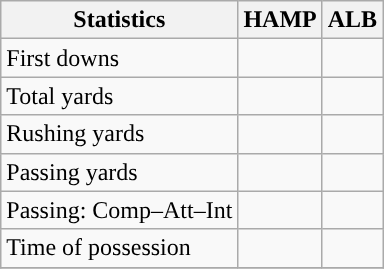<table class="wikitable" style="float: left;">
<tr>
<th>Statistics</th>
<th>HAMP</th>
<th>ALB</th>
</tr>
<tr>
<td>First downs</td>
<td></td>
<td></td>
</tr>
<tr>
<td>Total yards</td>
<td></td>
<td></td>
</tr>
<tr>
<td>Rushing yards</td>
<td></td>
<td></td>
</tr>
<tr>
<td>Passing yards</td>
<td></td>
<td></td>
</tr>
<tr>
<td>Passing: Comp–Att–Int</td>
<td></td>
<td></td>
</tr>
<tr>
<td>Time of possession</td>
<td></td>
<td></td>
</tr>
<tr>
</tr>
</table>
